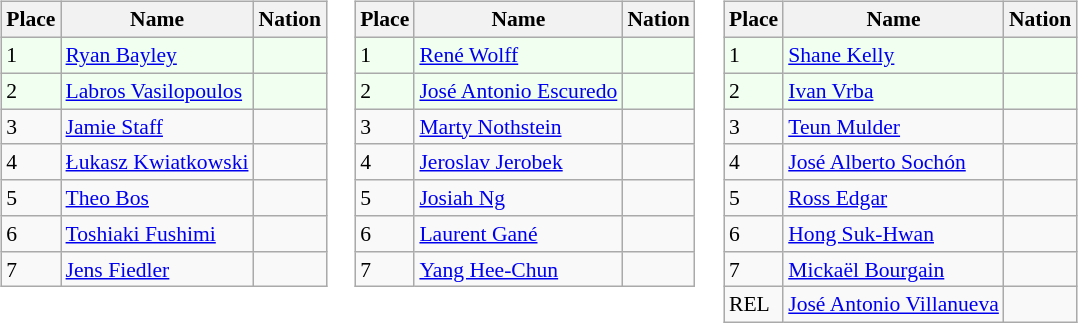<table>
<tr valign=top>
<td><br><table class="wikitable sortable" style="font-size:90%;">
<tr>
<th>Place</th>
<th>Name</th>
<th>Nation</th>
</tr>
<tr bgcolor="honeydew">
<td>1</td>
<td><a href='#'>Ryan Bayley</a></td>
<td></td>
</tr>
<tr bgcolor="honeydew">
<td>2</td>
<td><a href='#'>Labros Vasilopoulos</a></td>
<td></td>
</tr>
<tr>
<td>3</td>
<td><a href='#'>Jamie Staff</a></td>
<td></td>
</tr>
<tr>
<td>4</td>
<td><a href='#'>Łukasz Kwiatkowski</a></td>
<td></td>
</tr>
<tr>
<td>5</td>
<td><a href='#'>Theo Bos</a></td>
<td></td>
</tr>
<tr>
<td>6</td>
<td><a href='#'>Toshiaki Fushimi</a></td>
<td></td>
</tr>
<tr>
<td>7</td>
<td><a href='#'>Jens Fiedler</a></td>
<td></td>
</tr>
</table>
</td>
<td><br><table class="wikitable sortable" style="font-size:90%;">
<tr>
<th>Place</th>
<th>Name</th>
<th>Nation</th>
</tr>
<tr bgcolor="honeydew">
<td>1</td>
<td><a href='#'>René Wolff</a></td>
<td></td>
</tr>
<tr bgcolor="honeydew">
<td>2</td>
<td><a href='#'>José Antonio Escuredo</a></td>
<td></td>
</tr>
<tr>
<td>3</td>
<td><a href='#'>Marty Nothstein</a></td>
<td></td>
</tr>
<tr>
<td>4</td>
<td><a href='#'>Jeroslav Jerobek</a></td>
<td></td>
</tr>
<tr>
<td>5</td>
<td><a href='#'>Josiah Ng</a></td>
<td></td>
</tr>
<tr>
<td>6</td>
<td><a href='#'>Laurent Gané</a></td>
<td></td>
</tr>
<tr>
<td>7</td>
<td><a href='#'>Yang Hee-Chun</a></td>
<td></td>
</tr>
</table>
</td>
<td><br><table class="wikitable sortable" style="font-size:90%;">
<tr>
<th>Place</th>
<th>Name</th>
<th>Nation</th>
</tr>
<tr bgcolor="honeydew">
<td>1</td>
<td><a href='#'>Shane Kelly</a></td>
<td></td>
</tr>
<tr bgcolor="honeydew">
<td>2</td>
<td><a href='#'>Ivan Vrba</a></td>
<td></td>
</tr>
<tr>
<td>3</td>
<td><a href='#'>Teun Mulder</a></td>
<td></td>
</tr>
<tr>
<td>4</td>
<td><a href='#'>José Alberto Sochón</a></td>
<td></td>
</tr>
<tr>
<td>5</td>
<td><a href='#'>Ross Edgar</a></td>
<td></td>
</tr>
<tr>
<td>6</td>
<td><a href='#'>Hong Suk-Hwan</a></td>
<td></td>
</tr>
<tr>
<td>7</td>
<td><a href='#'>Mickaël Bourgain</a></td>
<td></td>
</tr>
<tr>
<td>REL</td>
<td><a href='#'>José Antonio Villanueva</a></td>
<td></td>
</tr>
</table>
</td>
</tr>
</table>
